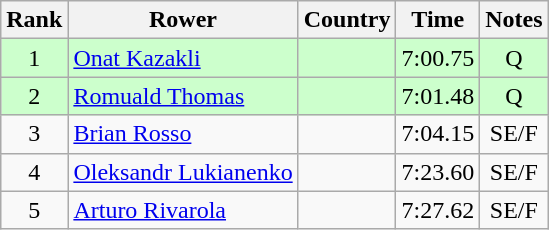<table class="wikitable" style="text-align:center">
<tr>
<th>Rank</th>
<th>Rower</th>
<th>Country</th>
<th>Time</th>
<th>Notes</th>
</tr>
<tr bgcolor=ccffcc>
<td>1</td>
<td align="left"><a href='#'>Onat Kazakli</a></td>
<td align="left"></td>
<td>7:00.75</td>
<td>Q</td>
</tr>
<tr bgcolor=ccffcc>
<td>2</td>
<td align="left"><a href='#'>Romuald Thomas</a></td>
<td align="left"></td>
<td>7:01.48</td>
<td>Q</td>
</tr>
<tr>
<td>3</td>
<td align="left"><a href='#'>Brian Rosso</a></td>
<td align="left"></td>
<td>7:04.15</td>
<td>SE/F</td>
</tr>
<tr>
<td>4</td>
<td align="left"><a href='#'>Oleksandr Lukianenko</a></td>
<td align="left"></td>
<td>7:23.60</td>
<td>SE/F</td>
</tr>
<tr>
<td>5</td>
<td align="left"><a href='#'>Arturo Rivarola</a></td>
<td align="left"></td>
<td>7:27.62</td>
<td>SE/F</td>
</tr>
</table>
